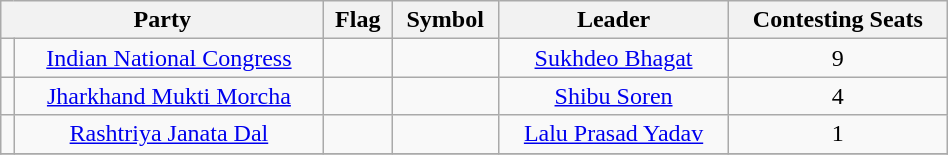<table class="wikitable " width="50%" style="text-align:center">
<tr>
<th colspan="2">Party</th>
<th>Flag</th>
<th>Symbol</th>
<th>Leader</th>
<th>Contesting Seats</th>
</tr>
<tr>
<td></td>
<td><a href='#'>Indian National Congress</a></td>
<td></td>
<td></td>
<td><a href='#'>Sukhdeo Bhagat</a></td>
<td>9</td>
</tr>
<tr>
<td></td>
<td><a href='#'>Jharkhand Mukti Morcha</a></td>
<td></td>
<td></td>
<td><a href='#'>Shibu Soren</a></td>
<td>4</td>
</tr>
<tr>
<td></td>
<td><a href='#'>Rashtriya Janata Dal</a></td>
<td></td>
<td></td>
<td><a href='#'>Lalu Prasad Yadav</a></td>
<td>1</td>
</tr>
<tr>
</tr>
</table>
